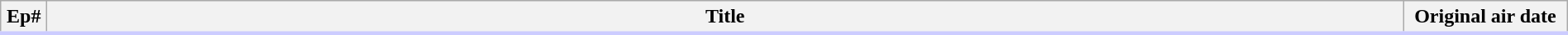<table class="wikitable" width="100%">
<tr style="border-bottom: 3px solid #CCF">
<th width="30">Ep#</th>
<th>Title</th>
<th width="125">Original air date<br>





































</th>
</tr>
</table>
